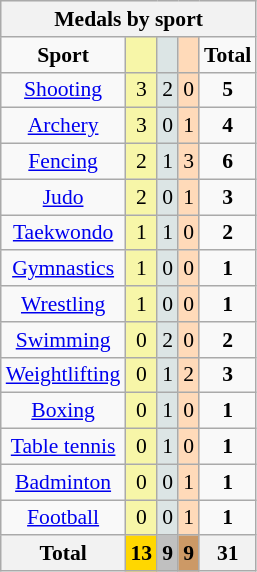<table class="wikitable" style="font-size:90%">
<tr style="background:#efefef;">
<th colspan=5>Medals by sport</th>
</tr>
<tr align=center>
<td><strong>Sport</strong></td>
<td bgcolor=#f7f6a8></td>
<td bgcolor=#dce5e5></td>
<td bgcolor=#ffdab9></td>
<td><strong>Total</strong></td>
</tr>
<tr align=center>
<td><a href='#'>Shooting</a></td>
<td style="background:#F7F6A8;">3</td>
<td style="background:#DCE5E5;">2</td>
<td style="background:#FFDAB9;">0</td>
<td><strong>5</strong></td>
</tr>
<tr align=center>
<td><a href='#'>Archery</a></td>
<td style="background:#F7F6A8;">3</td>
<td style="background:#DCE5E5;">0</td>
<td style="background:#FFDAB9;">1</td>
<td><strong>4</strong></td>
</tr>
<tr align=center>
<td><a href='#'>Fencing</a></td>
<td style="background:#F7F6A8;">2</td>
<td style="background:#DCE5E5;">1</td>
<td style="background:#FFDAB9;">3</td>
<td><strong>6</strong></td>
</tr>
<tr align=center>
<td><a href='#'>Judo</a></td>
<td style="background:#F7F6A8;">2</td>
<td style="background:#DCE5E5;">0</td>
<td style="background:#FFDAB9;">1</td>
<td><strong>3</strong></td>
</tr>
<tr align=center>
<td><a href='#'>Taekwondo</a></td>
<td style="background:#F7F6A8;">1</td>
<td style="background:#DCE5E5;">1</td>
<td style="background:#FFDAB9;">0</td>
<td><strong>2</strong></td>
</tr>
<tr align=center>
<td><a href='#'>Gymnastics</a></td>
<td style="background:#F7F6A8;">1</td>
<td style="background:#DCE5E5;">0</td>
<td style="background:#FFDAB9;">0</td>
<td><strong>1</strong></td>
</tr>
<tr align=center>
<td><a href='#'>Wrestling</a></td>
<td style="background:#F7F6A8;">1</td>
<td style="background:#DCE5E5;">0</td>
<td style="background:#FFDAB9;">0</td>
<td><strong>1</strong></td>
</tr>
<tr align=center>
<td><a href='#'>Swimming</a></td>
<td style="background:#F7F6A8;">0</td>
<td style="background:#DCE5E5;">2</td>
<td style="background:#FFDAB9;">0</td>
<td><strong>2</strong></td>
</tr>
<tr align=center>
<td><a href='#'>Weightlifting</a></td>
<td style="background:#F7F6A8;">0</td>
<td style="background:#DCE5E5;">1</td>
<td style="background:#FFDAB9;">2</td>
<td><strong>3</strong></td>
</tr>
<tr align=center>
<td><a href='#'>Boxing</a></td>
<td style="background:#F7F6A8;">0</td>
<td style="background:#DCE5E5;">1</td>
<td style="background:#FFDAB9;">0</td>
<td><strong>1</strong></td>
</tr>
<tr align=center>
<td><a href='#'>Table tennis</a></td>
<td style="background:#F7F6A8;">0</td>
<td style="background:#DCE5E5;">1</td>
<td style="background:#FFDAB9;">0</td>
<td><strong>1</strong></td>
</tr>
<tr align=center>
<td><a href='#'>Badminton</a></td>
<td style="background:#F7F6A8;">0</td>
<td style="background:#DCE5E5;">0</td>
<td style="background:#FFDAB9;">1</td>
<td><strong>1</strong></td>
</tr>
<tr align=center>
<td><a href='#'>Football</a></td>
<td style="background:#F7F6A8;">0</td>
<td style="background:#DCE5E5;">0</td>
<td style="background:#FFDAB9;">1</td>
<td><strong>1</strong></td>
</tr>
<tr align=center>
<th>Total</th>
<th style="background:gold;">13</th>
<th style="background:silver;">9</th>
<th style="background:#c96;">9</th>
<th>31</th>
</tr>
</table>
